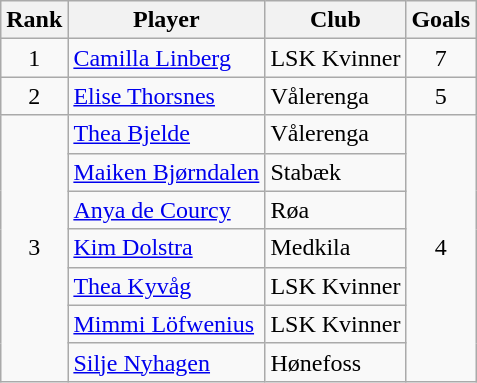<table class="wikitable" style="text-align:center">
<tr>
<th>Rank</th>
<th>Player</th>
<th>Club</th>
<th>Goals</th>
</tr>
<tr>
<td rowspan="1">1</td>
<td align=left> <a href='#'>Camilla Linberg</a></td>
<td align=left>LSK Kvinner</td>
<td rowspan="1">7</td>
</tr>
<tr>
<td rowspan="1">2</td>
<td align=left> <a href='#'>Elise Thorsnes</a></td>
<td align=left>Vålerenga</td>
<td rowspan="1">5</td>
</tr>
<tr>
<td rowspan="7">3</td>
<td align=left> <a href='#'>Thea Bjelde</a></td>
<td align=left>Vålerenga</td>
<td rowspan="7">4</td>
</tr>
<tr>
<td align=left> <a href='#'>Maiken Bjørndalen</a></td>
<td align=left>Stabæk</td>
</tr>
<tr>
<td align=left> <a href='#'>Anya de Courcy</a></td>
<td align=left>Røa</td>
</tr>
<tr>
<td align=left> <a href='#'>Kim Dolstra</a></td>
<td align=left>Medkila</td>
</tr>
<tr>
<td align=left> <a href='#'>Thea Kyvåg</a></td>
<td align=left>LSK Kvinner</td>
</tr>
<tr>
<td align=left> <a href='#'>Mimmi Löfwenius</a></td>
<td align=left>LSK Kvinner</td>
</tr>
<tr>
<td align=left> <a href='#'>Silje Nyhagen</a></td>
<td align=left>Hønefoss</td>
</tr>
</table>
